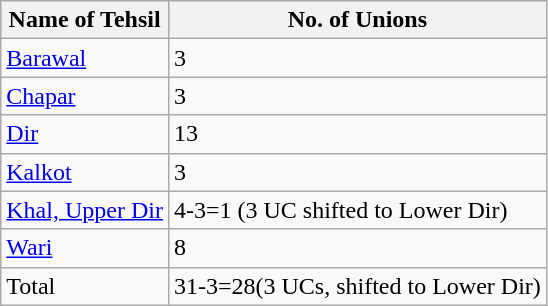<table class="wikitable">
<tr>
<th>Name of Tehsil</th>
<th>No. of Unions</th>
</tr>
<tr>
<td><a href='#'>Barawal</a></td>
<td>3</td>
</tr>
<tr>
<td><a href='#'>Chapar</a></td>
<td>3</td>
</tr>
<tr>
<td><a href='#'>Dir</a></td>
<td>13</td>
</tr>
<tr>
<td><a href='#'>Kalkot</a></td>
<td>3</td>
</tr>
<tr>
<td><a href='#'>Khal, Upper Dir</a></td>
<td>4-3=1 (3 UC shifted to Lower Dir)</td>
</tr>
<tr>
<td><a href='#'>Wari</a></td>
<td>8</td>
</tr>
<tr>
<td>Total</td>
<td>31-3=28(3 UCs, shifted to Lower Dir)</td>
</tr>
</table>
